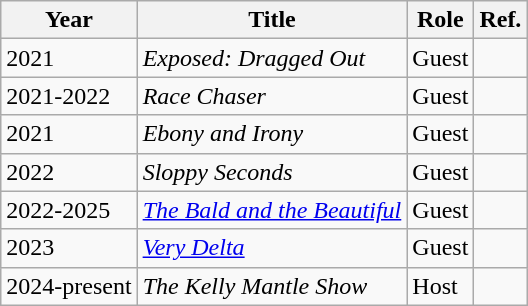<table class="wikitable sortable">
<tr>
<th>Year</th>
<th>Title</th>
<th>Role</th>
<th>Ref.</th>
</tr>
<tr>
<td>2021</td>
<td><em>Exposed: Dragged Out</em></td>
<td>Guest</td>
<td></td>
</tr>
<tr>
<td>2021-2022</td>
<td><em>Race Chaser</em></td>
<td>Guest</td>
<td></td>
</tr>
<tr>
<td>2021</td>
<td><em>Ebony and Irony</em></td>
<td>Guest</td>
<td></td>
</tr>
<tr>
<td>2022</td>
<td><em>Sloppy Seconds</em></td>
<td>Guest</td>
<td></td>
</tr>
<tr>
<td>2022-2025</td>
<td><em><a href='#'>The Bald and the Beautiful</a></em></td>
<td>Guest</td>
<td></td>
</tr>
<tr>
<td>2023</td>
<td><em><a href='#'>Very Delta</a></em></td>
<td>Guest</td>
<td></td>
</tr>
<tr>
<td>2024-present</td>
<td><em>The Kelly Mantle Show</em></td>
<td>Host</td>
<td></td>
</tr>
</table>
